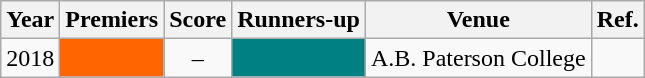<table class="wikitable sortable" style="text-align:left">
<tr>
<th>Year</th>
<th>Premiers</th>
<th class="unsortable">Score</th>
<th>Runners-up</th>
<th>Venue</th>
<th class="unsortable">Ref.</th>
</tr>
<tr>
<td align=center>2018</td>
<td bgcolor="#FF6500" div style="text-align: center;"></td>
<td align=center>–</td>
<td bgcolor="#008080" div style="text-align: center;"></td>
<td align=center>A.B. Paterson College</td>
<td align=center></td>
</tr>
</table>
